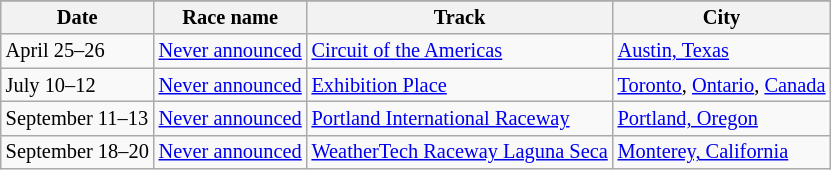<table class="wikitable" style="font-size: 85%">
<tr>
</tr>
<tr>
<th>Date</th>
<th>Race name</th>
<th>Track</th>
<th>City</th>
</tr>
<tr>
<td>April 25–26</td>
<td><a href='#'>Never announced</a></td>
<td> <a href='#'>Circuit of the Americas</a></td>
<td><a href='#'>Austin, Texas</a></td>
</tr>
<tr>
<td>July 10–12</td>
<td><a href='#'>Never announced</a></td>
<td> <a href='#'>Exhibition Place</a></td>
<td><a href='#'>Toronto</a>, <a href='#'>Ontario</a>, <a href='#'>Canada</a></td>
</tr>
<tr>
<td>September 11–13</td>
<td><a href='#'>Never announced</a></td>
<td> <a href='#'>Portland International Raceway</a></td>
<td><a href='#'>Portland, Oregon</a></td>
</tr>
<tr>
<td>September 18–20</td>
<td><a href='#'>Never announced</a></td>
<td> <a href='#'>WeatherTech Raceway Laguna Seca</a></td>
<td><a href='#'>Monterey, California</a></td>
</tr>
</table>
